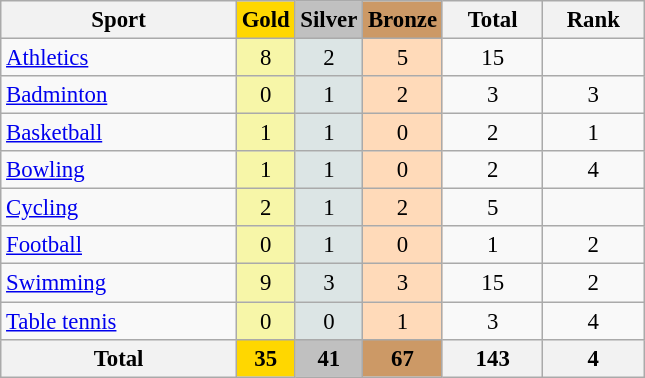<table class="wikitable sortable" style="text-align:center; font-size:95%">
<tr>
<th width=150>Sport</th>
<th style="background-color:gold; width=60;">Gold</th>
<th style="background-color:silver; width=60;">Silver</th>
<th style="background-color:#cc9966; width=60;">Bronze</th>
<th width=60>Total</th>
<th width=60>Rank</th>
</tr>
<tr>
<td align=left> <a href='#'>Athletics</a></td>
<td bgcolor=#f7f6a8>8</td>
<td bgcolor=#dce5e5>2</td>
<td bgcolor=#ffdab9>5</td>
<td>15</td>
<td></td>
</tr>
<tr>
<td align=left> <a href='#'>Badminton</a></td>
<td bgcolor=#f7f6a8>0</td>
<td bgcolor=#dce5e5>1</td>
<td bgcolor=#ffdab9>2</td>
<td>3</td>
<td>3</td>
</tr>
<tr>
<td align=left> <a href='#'>Basketball</a></td>
<td bgcolor=#f7f6a8>1</td>
<td bgcolor=#dce5e5>1</td>
<td bgcolor=#ffdab9>0</td>
<td>2</td>
<td>1</td>
</tr>
<tr>
<td align=left> <a href='#'>Bowling</a></td>
<td bgcolor=#f7f6a8>1</td>
<td bgcolor=#dce5e5>1</td>
<td bgcolor=#ffdab9>0</td>
<td>2</td>
<td>4</td>
</tr>
<tr>
<td align=left> <a href='#'>Cycling</a></td>
<td bgcolor=#f7f6a8>2</td>
<td bgcolor=#dce5e5>1</td>
<td bgcolor=#ffdab9>2</td>
<td>5</td>
<td></td>
</tr>
<tr>
<td align=left> <a href='#'>Football</a></td>
<td bgcolor=#f7f6a8>0</td>
<td bgcolor=#dce5e5>1</td>
<td bgcolor=#ffdab9>0</td>
<td>1</td>
<td>2</td>
</tr>
<tr>
<td align=left> <a href='#'>Swimming</a></td>
<td bgcolor=#f7f6a8>9</td>
<td bgcolor="#dce5e5">3</td>
<td bgcolor="#ffdab9">3</td>
<td>15</td>
<td>2</td>
</tr>
<tr>
<td align=left> <a href='#'>Table tennis</a></td>
<td bgcolor=#f7f6a8>0</td>
<td bgcolor=#dce5e5>0</td>
<td bgcolor=#ffdab9>1</td>
<td>3</td>
<td>4</td>
</tr>
<tr>
<th>Total</th>
<th style="background-color:gold; width=60;">35</th>
<th style="background-color:silver; width=60;">41</th>
<th style="background-color:#cc9966; width=60;">67</th>
<th>143</th>
<th>4</th>
</tr>
</table>
